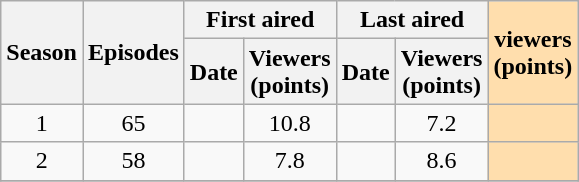<table class="wikitable" style="text-align: center">
<tr>
<th scope="col" rowspan="2">Season</th>
<th scope="col" rowspan="2" colspan="1">Episodes</th>
<th scope="col" colspan="2">First aired</th>
<th scope="col" colspan="2">Last aired</th>
<th style="background:#ffdead;" rowspan="2"> viewers <br> (points)</th>
</tr>
<tr>
<th scope="col">Date</th>
<th scope="col">Viewers<br>(points)</th>
<th scope="col">Date</th>
<th scope="col">Viewers<br>(points)</th>
</tr>
<tr>
<td>1</td>
<td>65</td>
<td></td>
<td>10.8</td>
<td></td>
<td>7.2</td>
<td style="background:#ffdead;"></td>
</tr>
<tr>
<td>2</td>
<td>58</td>
<td></td>
<td>7.8</td>
<td></td>
<td>8.6</td>
<td style="background:#ffdead;"></td>
</tr>
<tr>
</tr>
</table>
